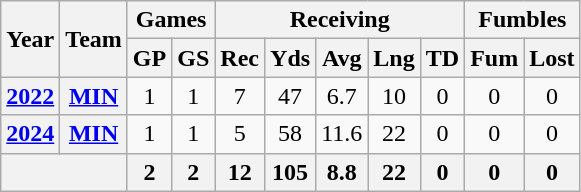<table class="wikitable" style="text-align:center;">
<tr>
<th rowspan="2">Year</th>
<th rowspan="2">Team</th>
<th colspan="2">Games</th>
<th colspan="5">Receiving</th>
<th colspan="2">Fumbles</th>
</tr>
<tr>
<th>GP</th>
<th>GS</th>
<th>Rec</th>
<th>Yds</th>
<th>Avg</th>
<th>Lng</th>
<th>TD</th>
<th>Fum</th>
<th>Lost</th>
</tr>
<tr>
<th><a href='#'>2022</a></th>
<th><a href='#'>MIN</a></th>
<td>1</td>
<td>1</td>
<td>7</td>
<td>47</td>
<td>6.7</td>
<td>10</td>
<td>0</td>
<td>0</td>
<td>0</td>
</tr>
<tr>
<th><a href='#'>2024</a></th>
<th><a href='#'>MIN</a></th>
<td>1</td>
<td>1</td>
<td>5</td>
<td>58</td>
<td>11.6</td>
<td>22</td>
<td>0</td>
<td>0</td>
<td>0</td>
</tr>
<tr>
<th colspan="2"></th>
<th>2</th>
<th>2</th>
<th>12</th>
<th>105</th>
<th>8.8</th>
<th>22</th>
<th>0</th>
<th>0</th>
<th>0</th>
</tr>
</table>
